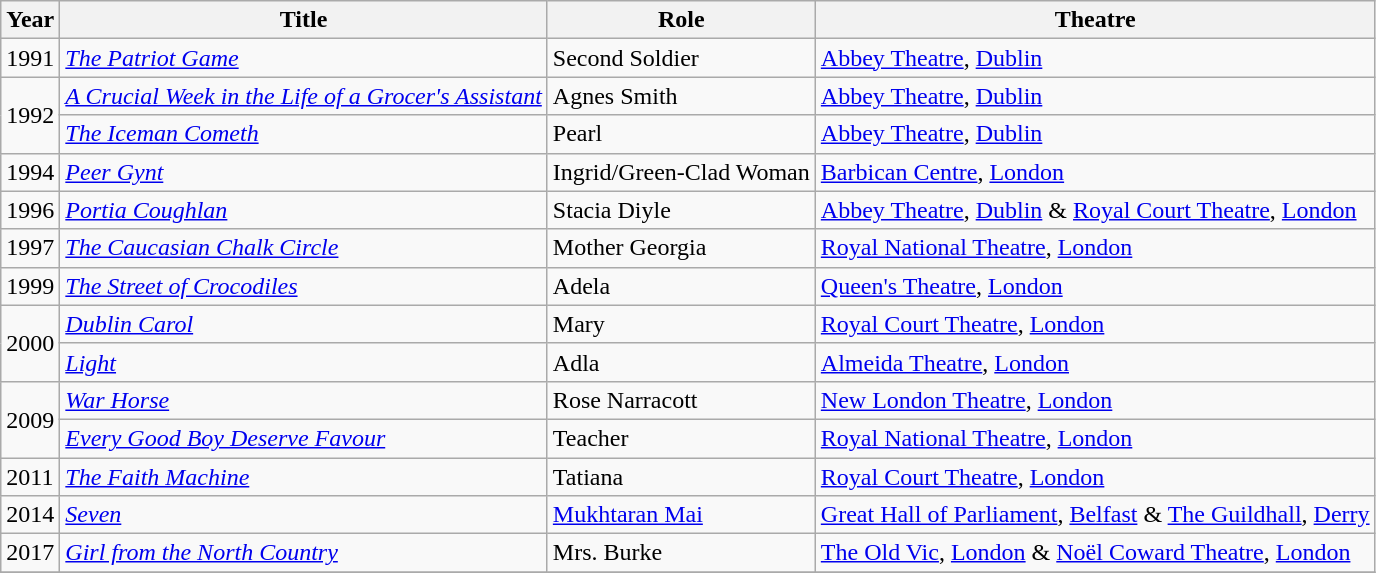<table class="wikitable sortable">
<tr>
<th scope=col>Year</th>
<th scope=col>Title</th>
<th scope=col>Role</th>
<th scope=col class=unsortable>Theatre</th>
</tr>
<tr>
<td>1991</td>
<td><em><a href='#'>The Patriot Game</a></em></td>
<td>Second Soldier</td>
<td><a href='#'>Abbey Theatre</a>, <a href='#'>Dublin</a></td>
</tr>
<tr>
<td rowspan="2">1992</td>
<td><em><a href='#'>A Crucial Week in the Life of a Grocer's Assistant</a></em></td>
<td>Agnes Smith</td>
<td><a href='#'>Abbey Theatre</a>, <a href='#'>Dublin</a></td>
</tr>
<tr>
<td><em><a href='#'>The Iceman Cometh</a></em></td>
<td>Pearl</td>
<td><a href='#'>Abbey Theatre</a>, <a href='#'>Dublin</a></td>
</tr>
<tr>
<td>1994</td>
<td><em><a href='#'>Peer Gynt</a></em></td>
<td>Ingrid/Green-Clad Woman</td>
<td><a href='#'>Barbican Centre</a>, <a href='#'>London</a></td>
</tr>
<tr>
<td>1996</td>
<td><em><a href='#'>Portia Coughlan</a></em></td>
<td>Stacia Diyle</td>
<td><a href='#'>Abbey Theatre</a>, <a href='#'>Dublin</a> & <a href='#'>Royal Court Theatre</a>, <a href='#'>London</a></td>
</tr>
<tr>
<td>1997</td>
<td><em><a href='#'>The Caucasian Chalk Circle</a></em></td>
<td>Mother Georgia</td>
<td><a href='#'>Royal National Theatre</a>, <a href='#'>London</a></td>
</tr>
<tr>
<td>1999</td>
<td><em><a href='#'>The Street of Crocodiles</a></em></td>
<td>Adela</td>
<td><a href='#'>Queen's Theatre</a>, <a href='#'>London</a></td>
</tr>
<tr>
<td rowspan="2">2000</td>
<td><em><a href='#'>Dublin Carol</a></em></td>
<td>Mary</td>
<td><a href='#'>Royal Court Theatre</a>, <a href='#'>London</a></td>
</tr>
<tr>
<td><em><a href='#'>Light</a></em></td>
<td>Adla</td>
<td><a href='#'>Almeida Theatre</a>, <a href='#'>London</a></td>
</tr>
<tr>
<td rowspan="2">2009</td>
<td><em><a href='#'>War Horse</a></em></td>
<td>Rose Narracott</td>
<td><a href='#'>New London Theatre</a>, <a href='#'>London</a></td>
</tr>
<tr>
<td><a href='#'><em>Every Good Boy Deserve Favour</em></a></td>
<td>Teacher</td>
<td><a href='#'>Royal National Theatre</a>, <a href='#'>London</a></td>
</tr>
<tr>
<td>2011</td>
<td><em><a href='#'>The Faith Machine</a></em></td>
<td>Tatiana</td>
<td><a href='#'>Royal Court Theatre</a>, <a href='#'>London</a></td>
</tr>
<tr>
<td>2014</td>
<td><em><a href='#'>Seven</a></em></td>
<td><a href='#'>Mukhtaran Mai</a></td>
<td><a href='#'>Great Hall of Parliament</a>, <a href='#'>Belfast</a> & <a href='#'>The Guildhall</a>, <a href='#'>Derry</a></td>
</tr>
<tr>
<td>2017</td>
<td><em><a href='#'>Girl from the North Country</a></em></td>
<td>Mrs. Burke</td>
<td><a href='#'>The Old Vic</a>, <a href='#'>London</a> & <a href='#'>Noël Coward Theatre</a>, <a href='#'>London</a></td>
</tr>
<tr>
</tr>
</table>
